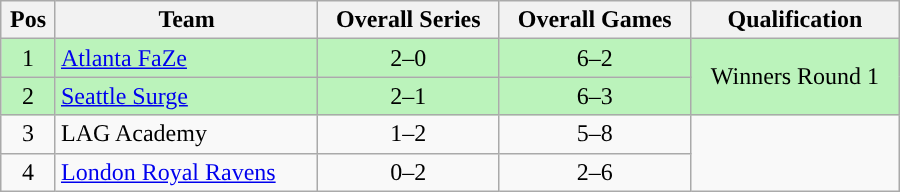<table class="wikitable" width="600px" style="text-align:center">
<tr>
<th>Pos</th>
<th>Team</th>
<th>Overall Series</th>
<th>Overall Games</th>
<th>Qualification</th>
</tr>
<tr style="background:#BBF3BB">
<td>1</td>
<td style="text-align:left"><a href='#'>Atlanta FaZe</a></td>
<td>2–0</td>
<td>6–2</td>
<td rowspan="2">Winners Round 1</td>
</tr>
<tr style="background:#BBF3BB">
<td>2</td>
<td style="text-align:left"><a href='#'>Seattle Surge</a></td>
<td>2–1</td>
<td>6–3</td>
</tr>
<tr>
<td>3</td>
<td style="text-align:left;">LAG Academy</td>
<td>1–2</td>
<td>5–8</td>
</tr>
<tr>
<td>4</td>
<td style="text-align:left;"><a href='#'>London Royal Ravens</a></td>
<td>0–2</td>
<td>2–6</td>
</tr>
</table>
